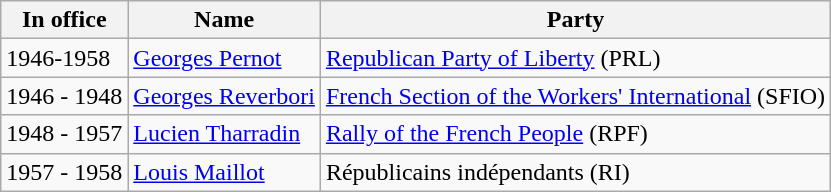<table class=wikitable>
<tr>
<th>In office</th>
<th>Name</th>
<th>Party</th>
</tr>
<tr>
<td>1946-1958</td>
<td><a href='#'>Georges Pernot</a></td>
<td><a href='#'>Republican Party of Liberty</a> (PRL)</td>
</tr>
<tr>
<td>1946 - 1948</td>
<td><a href='#'>Georges Reverbori</a></td>
<td><a href='#'>French Section of the Workers' International</a> (SFIO)</td>
</tr>
<tr>
<td>1948 - 1957</td>
<td><a href='#'>Lucien Tharradin</a></td>
<td><a href='#'>Rally of the French People</a> (RPF)</td>
</tr>
<tr>
<td>1957 - 1958</td>
<td><a href='#'>Louis Maillot</a></td>
<td>Républicains indépendants (RI)</td>
</tr>
</table>
